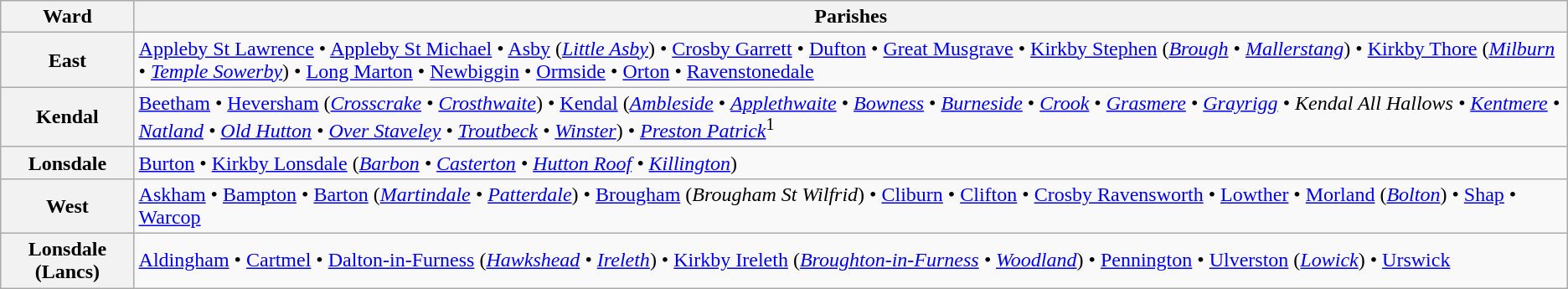<table class="wikitable">
<tr>
<th>Ward</th>
<th>Parishes</th>
</tr>
<tr>
<th>East</th>
<td><a href='#'>Appleby St Lawrence</a> • <a href='#'>Appleby St Michael</a> • <a href='#'>Asby</a> (<em><a href='#'>Little Asby</a></em>) • <a href='#'>Crosby Garrett</a> • <a href='#'>Dufton</a> • <a href='#'>Great Musgrave</a> • <a href='#'>Kirkby Stephen</a> (<em><a href='#'>Brough</a></em> • <em><a href='#'>Mallerstang</a></em>) • <a href='#'>Kirkby Thore</a> (<em><a href='#'>Milburn</a></em> • <em><a href='#'>Temple Sowerby</a></em>) • <a href='#'>Long Marton</a> • <a href='#'>Newbiggin</a> • <a href='#'>Ormside</a> • <a href='#'>Orton</a> • <a href='#'>Ravenstonedale</a></td>
</tr>
<tr>
<th>Kendal</th>
<td><a href='#'>Beetham</a> • <a href='#'>Heversham</a> (<em><a href='#'>Crosscrake</a> • <a href='#'>Crosthwaite</a></em>) • <a href='#'>Kendal</a> (<em><a href='#'>Ambleside</a></em> <em>•</em> <em><a href='#'>Applethwaite</a></em> • <em><a href='#'>Bowness</a></em> • <em><a href='#'>Burneside</a></em> • <em><a href='#'>Crook</a></em> • <em><a href='#'>Grasmere</a> • <a href='#'>Grayrigg</a> • Kendal All Hallows • <a href='#'>Kentmere</a> • <a href='#'>Natland</a> • <a href='#'>Old Hutton</a> • <a href='#'>Over Staveley</a> • <a href='#'>Troutbeck</a> • <a href='#'>Winster</a></em>) • <em><a href='#'>Preston Patrick</a></em><sup>1</sup></td>
</tr>
<tr>
<th>Lonsdale</th>
<td><a href='#'>Burton</a> • <a href='#'>Kirkby Lonsdale</a> (<em><a href='#'>Barbon</a> • <a href='#'>Casterton</a> • <a href='#'>Hutton Roof</a> • <a href='#'>Killington</a></em>)</td>
</tr>
<tr>
<th>West</th>
<td><a href='#'>Askham</a> • <a href='#'>Bampton</a> • <a href='#'>Barton</a> (<em><a href='#'>Martindale</a> • <a href='#'>Patterdale</a></em>) • <a href='#'>Brougham</a> (<em>Brougham St Wilfrid</em>) • <a href='#'>Cliburn</a> • <a href='#'>Clifton</a> • <a href='#'>Crosby Ravensworth</a> • <a href='#'>Lowther</a> • <a href='#'>Morland</a> (<em><a href='#'>Bolton</a></em>) • <a href='#'>Shap</a> • <a href='#'>Warcop</a></td>
</tr>
<tr>
<th>Lonsdale (Lancs)</th>
<td><a href='#'>Aldingham</a> • <a href='#'>Cartmel</a> • <a href='#'>Dalton-in-Furness</a> (<em><a href='#'>Hawkshead</a> • <a href='#'>Ireleth</a></em>) • <a href='#'>Kirkby Ireleth</a> (<em><a href='#'>Broughton-in-Furness</a> • <a href='#'>Woodland</a></em>) • <a href='#'>Pennington</a> • <a href='#'>Ulverston</a> (<em><a href='#'>Lowick</a></em>) • <a href='#'>Urswick</a></td>
</tr>
</table>
